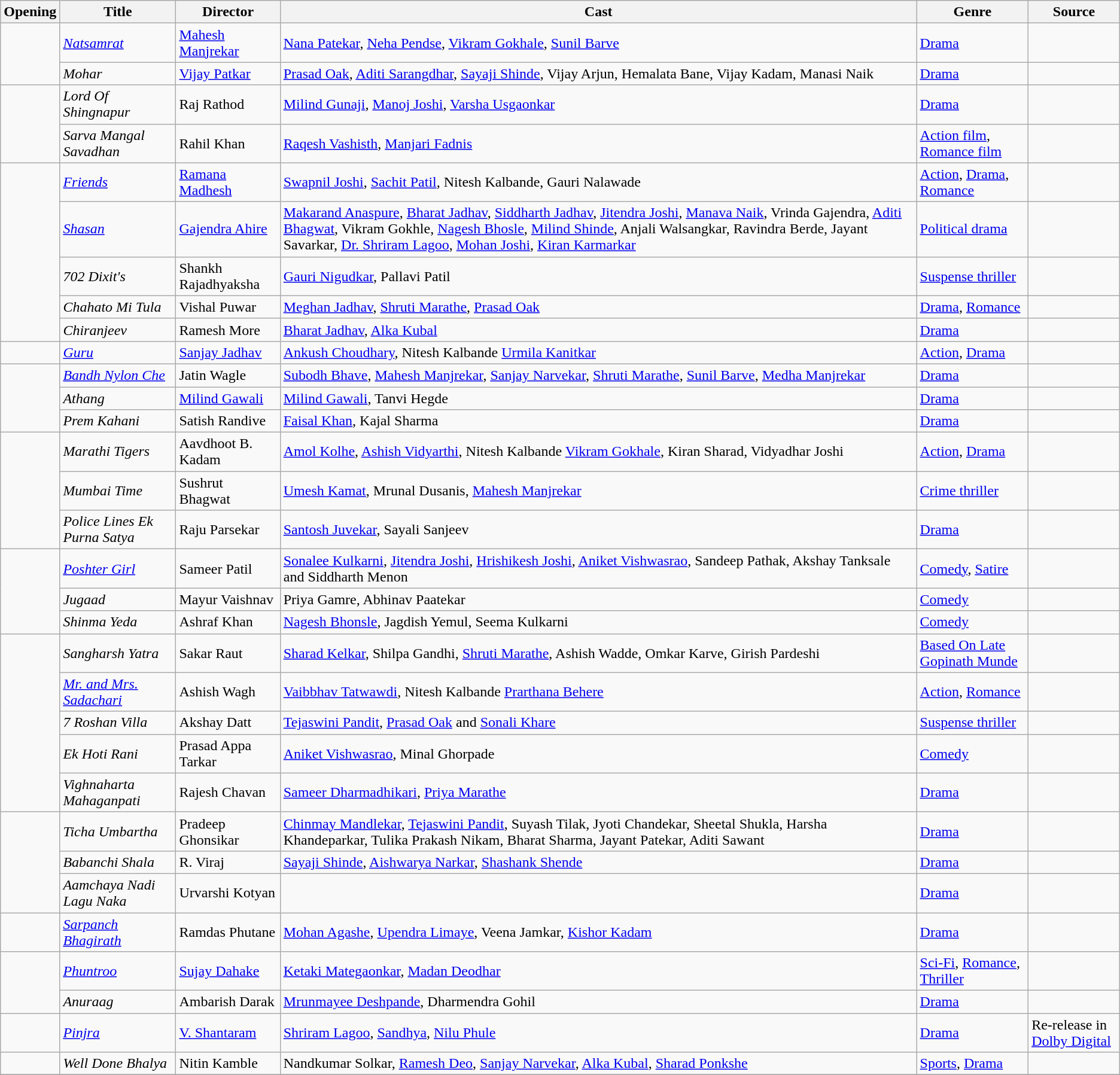<table class="wikitable sortable">
<tr>
<th>Opening</th>
<th>Title</th>
<th>Director</th>
<th>Cast</th>
<th>Genre</th>
<th>Source</th>
</tr>
<tr>
<td rowspan=2></td>
<td><em><a href='#'>Natsamrat</a></em></td>
<td><a href='#'>Mahesh Manjrekar</a></td>
<td><a href='#'>Nana Patekar</a>, <a href='#'>Neha Pendse</a>, <a href='#'>Vikram Gokhale</a>, <a href='#'>Sunil Barve</a></td>
<td><a href='#'>Drama</a></td>
<td></td>
</tr>
<tr>
<td><em>Mohar</em></td>
<td><a href='#'>Vijay Patkar</a></td>
<td><a href='#'>Prasad Oak</a>, <a href='#'>Aditi Sarangdhar</a>, <a href='#'>Sayaji Shinde</a>, Vijay Arjun, Hemalata Bane, Vijay Kadam, Manasi Naik</td>
<td><a href='#'>Drama</a></td>
<td></td>
</tr>
<tr>
<td rowspan=2></td>
<td><em>Lord Of Shingnapur</em></td>
<td>Raj Rathod</td>
<td><a href='#'>Milind Gunaji</a>, <a href='#'>Manoj Joshi</a>, <a href='#'>Varsha Usgaonkar</a></td>
<td><a href='#'>Drama</a></td>
<td></td>
</tr>
<tr>
<td><em>Sarva Mangal Savadhan</em></td>
<td>Rahil Khan</td>
<td><a href='#'>Raqesh Vashisth</a>, <a href='#'>Manjari Fadnis</a></td>
<td><a href='#'>Action film</a>, <a href='#'>Romance film</a></td>
<td></td>
</tr>
<tr>
<td rowspan=5></td>
<td><em><a href='#'>Friends</a></em></td>
<td><a href='#'>Ramana Madhesh</a></td>
<td><a href='#'>Swapnil Joshi</a>, <a href='#'>Sachit Patil</a>, Nitesh Kalbande, Gauri Nalawade</td>
<td><a href='#'>Action</a>, <a href='#'>Drama</a>, <a href='#'>Romance</a></td>
<td></td>
</tr>
<tr>
<td><em><a href='#'>Shasan</a></em></td>
<td><a href='#'>Gajendra Ahire</a></td>
<td><a href='#'>Makarand Anaspure</a>, <a href='#'>Bharat Jadhav</a>, <a href='#'>Siddharth Jadhav</a>, <a href='#'>Jitendra Joshi</a>, <a href='#'>Manava Naik</a>, Vrinda Gajendra, <a href='#'>Aditi Bhagwat</a>, Vikram Gokhle, <a href='#'>Nagesh Bhosle</a>, <a href='#'>Milind Shinde</a>, Anjali Walsangkar, Ravindra Berde, Jayant Savarkar, <a href='#'>Dr. Shriram Lagoo</a>, <a href='#'>Mohan Joshi</a>, <a href='#'>Kiran Karmarkar</a></td>
<td><a href='#'>Political drama</a></td>
<td></td>
</tr>
<tr>
<td><em>702 Dixit's</em></td>
<td>Shankh Rajadhyaksha</td>
<td><a href='#'>Gauri Nigudkar</a>, Pallavi Patil</td>
<td><a href='#'>Suspense thriller</a></td>
<td></td>
</tr>
<tr>
<td><em>Chahato Mi Tula</em></td>
<td>Vishal Puwar</td>
<td><a href='#'>Meghan Jadhav</a>, <a href='#'>Shruti Marathe</a>, <a href='#'>Prasad Oak</a></td>
<td><a href='#'>Drama</a>, <a href='#'>Romance</a></td>
<td></td>
</tr>
<tr>
<td><em>Chiranjeev</em></td>
<td>Ramesh More</td>
<td><a href='#'>Bharat Jadhav</a>, <a href='#'>Alka Kubal</a></td>
<td><a href='#'>Drama</a></td>
<td></td>
</tr>
<tr>
<td rowspan=1></td>
<td><em><a href='#'>Guru</a></em></td>
<td><a href='#'>Sanjay Jadhav</a></td>
<td><a href='#'>Ankush Choudhary</a>, Nitesh Kalbande <a href='#'>Urmila Kanitkar</a></td>
<td><a href='#'>Action</a>, <a href='#'>Drama</a></td>
<td></td>
</tr>
<tr>
<td rowspan=3></td>
<td><em><a href='#'>Bandh Nylon Che</a></em></td>
<td>Jatin Wagle</td>
<td><a href='#'>Subodh Bhave</a>, <a href='#'>Mahesh Manjrekar</a>, <a href='#'>Sanjay Narvekar</a>, <a href='#'>Shruti Marathe</a>, <a href='#'>Sunil Barve</a>, <a href='#'>Medha Manjrekar</a></td>
<td><a href='#'>Drama</a></td>
<td></td>
</tr>
<tr>
<td><em>Athang</em></td>
<td><a href='#'>Milind Gawali</a></td>
<td><a href='#'>Milind Gawali</a>, Tanvi Hegde</td>
<td><a href='#'>Drama</a></td>
<td></td>
</tr>
<tr>
<td><em>Prem Kahani</em></td>
<td>Satish Randive</td>
<td><a href='#'>Faisal Khan</a>, Kajal Sharma</td>
<td><a href='#'>Drama</a></td>
<td></td>
</tr>
<tr>
<td rowspan=3></td>
<td><em>Marathi Tigers</em></td>
<td>Aavdhoot B. Kadam</td>
<td><a href='#'>Amol Kolhe</a>, <a href='#'>Ashish Vidyarthi</a>, Nitesh Kalbande <a href='#'>Vikram Gokhale</a>, Kiran Sharad, Vidyadhar Joshi</td>
<td><a href='#'>Action</a>, <a href='#'>Drama</a></td>
<td></td>
</tr>
<tr>
<td><em>Mumbai Time</em></td>
<td>Sushrut Bhagwat</td>
<td><a href='#'>Umesh Kamat</a>, Mrunal Dusanis, <a href='#'>Mahesh Manjrekar</a></td>
<td><a href='#'>Crime thriller</a></td>
<td></td>
</tr>
<tr>
<td><em>Police Lines Ek Purna Satya</em></td>
<td>Raju Parsekar</td>
<td><a href='#'>Santosh Juvekar</a>, Sayali Sanjeev</td>
<td><a href='#'>Drama</a></td>
<td></td>
</tr>
<tr>
<td rowspan=3></td>
<td><em><a href='#'>Poshter Girl</a></em></td>
<td>Sameer Patil</td>
<td><a href='#'>Sonalee Kulkarni</a>, <a href='#'>Jitendra Joshi</a>, <a href='#'>Hrishikesh Joshi</a>, <a href='#'>Aniket Vishwasrao</a>, Sandeep Pathak, Akshay Tanksale and Siddharth Menon</td>
<td><a href='#'>Comedy</a>, <a href='#'>Satire</a></td>
<td></td>
</tr>
<tr>
<td><em>Jugaad</em></td>
<td>Mayur Vaishnav</td>
<td>Priya Gamre, Abhinav Paatekar</td>
<td><a href='#'>Comedy</a></td>
<td></td>
</tr>
<tr>
<td><em>Shinma Yeda</em></td>
<td>Ashraf Khan</td>
<td><a href='#'>Nagesh Bhonsle</a>, Jagdish Yemul, Seema Kulkarni</td>
<td><a href='#'>Comedy</a></td>
<td></td>
</tr>
<tr>
<td rowspan=5></td>
<td><em>Sangharsh Yatra</em></td>
<td>Sakar Raut</td>
<td><a href='#'>Sharad Kelkar</a>, Shilpa Gandhi, <a href='#'>Shruti Marathe</a>, Ashish Wadde, Omkar Karve, Girish Pardeshi</td>
<td><a href='#'>Based On Late Gopinath Munde</a></td>
<td></td>
</tr>
<tr>
<td><em><a href='#'>Mr. and Mrs. Sadachari</a></em></td>
<td>Ashish Wagh</td>
<td><a href='#'>Vaibbhav Tatwawdi</a>, Nitesh Kalbande <a href='#'>Prarthana Behere</a></td>
<td><a href='#'>Action</a>, <a href='#'>Romance</a></td>
<td></td>
</tr>
<tr>
<td><em>7 Roshan Villa</em></td>
<td>Akshay Datt</td>
<td><a href='#'>Tejaswini Pandit</a>, <a href='#'>Prasad Oak</a> and <a href='#'>Sonali Khare</a></td>
<td><a href='#'>Suspense thriller</a></td>
<td></td>
</tr>
<tr>
<td><em>Ek Hoti Rani</em></td>
<td>Prasad Appa Tarkar</td>
<td><a href='#'>Aniket Vishwasrao</a>, Minal Ghorpade</td>
<td><a href='#'>Comedy</a></td>
<td></td>
</tr>
<tr>
<td><em>Vighnaharta Mahaganpati</em></td>
<td>Rajesh Chavan</td>
<td><a href='#'>Sameer Dharmadhikari</a>, <a href='#'>Priya Marathe</a></td>
<td><a href='#'>Drama</a></td>
<td></td>
</tr>
<tr>
<td rowspan=3></td>
<td><em>Ticha Umbartha</em></td>
<td>Pradeep Ghonsikar</td>
<td><a href='#'>Chinmay Mandlekar</a>, <a href='#'>Tejaswini Pandit</a>, Suyash Tilak, Jyoti Chandekar, Sheetal Shukla, Harsha Khandeparkar, Tulika Prakash Nikam, Bharat Sharma, Jayant Patekar, Aditi Sawant</td>
<td><a href='#'>Drama</a></td>
<td></td>
</tr>
<tr>
<td><em>Babanchi Shala</em></td>
<td>R. Viraj</td>
<td><a href='#'>Sayaji Shinde</a>, <a href='#'>Aishwarya Narkar</a>, <a href='#'>Shashank Shende</a></td>
<td><a href='#'>Drama</a></td>
<td></td>
</tr>
<tr>
<td><em>Aamchaya Nadi Lagu Naka</em></td>
<td>Urvarshi Kotyan</td>
<td></td>
<td><a href='#'>Drama</a></td>
<td></td>
</tr>
<tr>
<td rowspan=1></td>
<td><em><a href='#'>Sarpanch Bhagirath</a></em></td>
<td>Ramdas Phutane</td>
<td><a href='#'>Mohan Agashe</a>, <a href='#'>Upendra Limaye</a>, Veena Jamkar, <a href='#'>Kishor Kadam</a></td>
<td><a href='#'>Drama</a></td>
<td></td>
</tr>
<tr>
<td rowspan=2></td>
<td><em><a href='#'>Phuntroo</a></em></td>
<td><a href='#'>Sujay Dahake</a></td>
<td><a href='#'>Ketaki Mategaonkar</a>, <a href='#'>Madan Deodhar</a></td>
<td><a href='#'>Sci-Fi</a>, <a href='#'>Romance</a>, <a href='#'>Thriller</a></td>
<td></td>
</tr>
<tr>
<td><em>Anuraag</em></td>
<td>Ambarish Darak</td>
<td><a href='#'>Mrunmayee Deshpande</a>, Dharmendra Gohil</td>
<td><a href='#'>Drama</a></td>
<td></td>
</tr>
<tr>
<td rowspan=1></td>
<td><em><a href='#'>Pinjra</a></em></td>
<td><a href='#'>V. Shantaram</a></td>
<td><a href='#'>Shriram Lagoo</a>, <a href='#'>Sandhya</a>, <a href='#'>Nilu Phule</a></td>
<td><a href='#'>Drama</a></td>
<td>Re-release in <a href='#'>Dolby Digital</a></td>
</tr>
<tr>
<td rowspan=1></td>
<td><em>Well Done Bhalya</em></td>
<td>Nitin Kamble</td>
<td>Nandkumar Solkar, <a href='#'>Ramesh Deo</a>, <a href='#'>Sanjay Narvekar</a>, <a href='#'>Alka Kubal</a>, <a href='#'>Sharad Ponkshe</a></td>
<td><a href='#'>Sports</a>, <a href='#'>Drama</a></td>
<td></td>
</tr>
<tr>
</tr>
</table>
